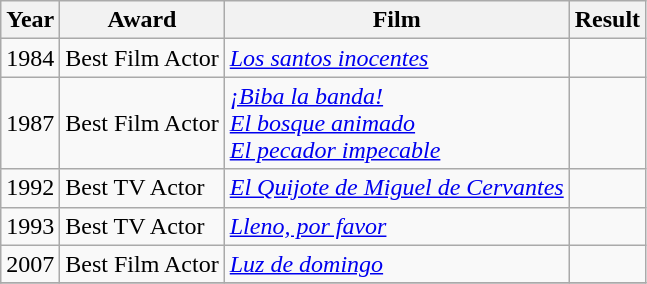<table class="wikitable sortable">
<tr>
<th>Year</th>
<th>Award</th>
<th>Film</th>
<th>Result</th>
</tr>
<tr>
<td>1984</td>
<td>Best Film Actor</td>
<td><em><a href='#'>Los santos inocentes</a></em></td>
<td></td>
</tr>
<tr>
<td>1987</td>
<td>Best Film Actor</td>
<td><em><a href='#'>¡Biba la banda!</a><br><a href='#'>El bosque animado</a><br><a href='#'>El pecador impecable</a></em></td>
<td></td>
</tr>
<tr>
<td>1992</td>
<td>Best TV Actor</td>
<td><em><a href='#'>El Quijote de Miguel de Cervantes</a></em></td>
<td></td>
</tr>
<tr>
<td>1993</td>
<td>Best TV Actor</td>
<td><em><a href='#'>Lleno, por favor</a></em></td>
<td></td>
</tr>
<tr>
<td>2007</td>
<td>Best Film Actor</td>
<td><em><a href='#'>Luz de domingo</a></em></td>
<td></td>
</tr>
<tr>
</tr>
</table>
